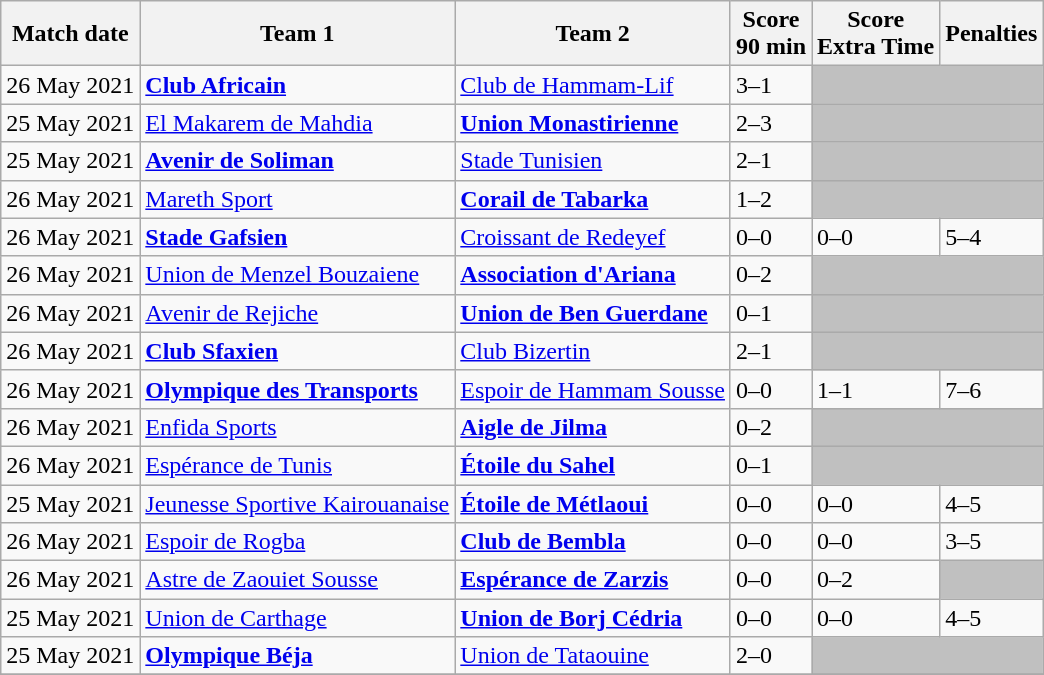<table class="wikitable alternance">
<tr>
<th>Match date</th>
<th>Team 1</th>
<th>Team 2</th>
<th>Score<br>90 min</th>
<th>Score<br>Extra Time</th>
<th>Penalties</th>
</tr>
<tr>
<td>26 May 2021</td>
<td><strong><a href='#'>Club Africain</a></strong></td>
<td><a href='#'>Club de Hammam-Lif</a></td>
<td>3–1</td>
<td bgcolor="silver" colspan=2></td>
</tr>
<tr>
<td>25 May 2021</td>
<td><a href='#'>El Makarem de Mahdia</a></td>
<td><strong><a href='#'>Union Monastirienne</a></strong></td>
<td>2–3</td>
<td bgcolor="silver" colspan=2></td>
</tr>
<tr>
<td>25 May 2021</td>
<td><strong><a href='#'>Avenir de Soliman</a></strong></td>
<td><a href='#'>Stade Tunisien</a></td>
<td>2–1</td>
<td bgcolor="silver" colspan=2></td>
</tr>
<tr>
<td>26 May 2021</td>
<td><a href='#'>Mareth Sport</a></td>
<td><strong><a href='#'>Corail de Tabarka</a></strong></td>
<td>1–2</td>
<td bgcolor="silver" colspan=2></td>
</tr>
<tr>
<td>26 May 2021</td>
<td><strong><a href='#'>Stade Gafsien</a></strong></td>
<td><a href='#'>Croissant de Redeyef</a></td>
<td>0–0</td>
<td>0–0</td>
<td>5–4</td>
</tr>
<tr>
<td>26 May 2021</td>
<td><a href='#'>Union de Menzel Bouzaiene</a></td>
<td><strong><a href='#'>Association d'Ariana</a></strong></td>
<td>0–2</td>
<td bgcolor="silver" colspan=2></td>
</tr>
<tr>
<td>26 May 2021</td>
<td><a href='#'>Avenir de Rejiche</a></td>
<td><strong><a href='#'>Union de Ben Guerdane</a></strong></td>
<td>0–1</td>
<td bgcolor="silver" colspan=2></td>
</tr>
<tr>
<td>26 May 2021</td>
<td><strong><a href='#'>Club Sfaxien</a></strong></td>
<td><a href='#'>Club Bizertin</a></td>
<td>2–1</td>
<td bgcolor="silver" colspan=2></td>
</tr>
<tr>
<td>26 May 2021</td>
<td><strong><a href='#'>Olympique des Transports</a></strong></td>
<td><a href='#'>Espoir de Hammam Sousse</a></td>
<td>0–0</td>
<td>1–1</td>
<td>7–6</td>
</tr>
<tr>
<td>26 May 2021</td>
<td><a href='#'>Enfida Sports</a></td>
<td><strong><a href='#'>Aigle de Jilma</a></strong></td>
<td>0–2</td>
<td bgcolor="silver" colspan=2></td>
</tr>
<tr>
<td>26 May 2021</td>
<td><a href='#'>Espérance de Tunis</a></td>
<td><strong><a href='#'>Étoile du Sahel</a></strong></td>
<td>0–1</td>
<td bgcolor="silver" colspan=2></td>
</tr>
<tr>
<td>25 May 2021</td>
<td><a href='#'>Jeunesse Sportive Kairouanaise</a></td>
<td><strong><a href='#'>Étoile de Métlaoui</a></strong></td>
<td>0–0</td>
<td>0–0</td>
<td>4–5</td>
</tr>
<tr>
<td>26 May 2021</td>
<td><a href='#'>Espoir de Rogba</a></td>
<td><strong><a href='#'>Club de Bembla</a></strong></td>
<td>0–0</td>
<td>0–0</td>
<td>3–5</td>
</tr>
<tr>
<td>26 May 2021</td>
<td><a href='#'>Astre de Zaouiet Sousse</a></td>
<td><strong><a href='#'>Espérance de Zarzis</a></strong></td>
<td>0–0</td>
<td>0–2</td>
<td bgcolor="silver" colspan=1></td>
</tr>
<tr>
<td>25 May 2021</td>
<td><a href='#'>Union de Carthage</a></td>
<td><strong><a href='#'>Union de Borj Cédria</a></strong></td>
<td>0–0</td>
<td>0–0</td>
<td>4–5</td>
</tr>
<tr>
<td>25 May 2021</td>
<td><strong><a href='#'>Olympique Béja</a></strong></td>
<td><a href='#'>Union de Tataouine</a></td>
<td>2–0</td>
<td bgcolor="silver" colspan=2></td>
</tr>
<tr>
</tr>
</table>
